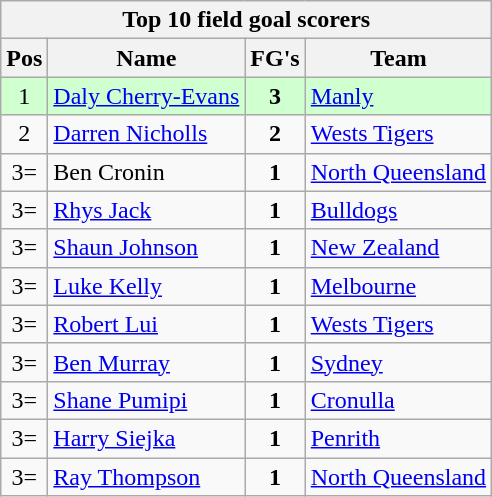<table class="wikitable" style="text-align:center;">
<tr>
<th colspan=9>Top 10 field goal scorers</th>
</tr>
<tr>
<th>Pos</th>
<th>Name</th>
<th>FG's</th>
<th>Team</th>
</tr>
<tr style="background:#d0ffd0;">
<td>1</td>
<td style="text-align:left;"><a href='#'>Daly Cherry-Evans</a></td>
<td><strong>3</strong></td>
<td style="text-align:left;"> <a href='#'>Manly</a></td>
</tr>
<tr>
<td>2</td>
<td style="text-align:left;"><a href='#'>Darren Nicholls</a></td>
<td><strong>2</strong></td>
<td style="text-align:left;"> <a href='#'>Wests Tigers</a></td>
</tr>
<tr>
<td>3=</td>
<td style="text-align:left;">Ben Cronin</td>
<td><strong>1</strong></td>
<td style="text-align:left;"> <a href='#'>North Queensland</a></td>
</tr>
<tr>
<td>3=</td>
<td style="text-align:left;"><a href='#'>Rhys Jack</a></td>
<td><strong>1</strong></td>
<td style="text-align:left;"> <a href='#'>Bulldogs</a></td>
</tr>
<tr>
<td>3=</td>
<td style="text-align:left;"><a href='#'>Shaun Johnson</a></td>
<td><strong>1</strong></td>
<td style="text-align:left;"> <a href='#'>New Zealand</a></td>
</tr>
<tr>
<td>3=</td>
<td style="text-align:left;"><a href='#'>Luke Kelly</a></td>
<td><strong>1</strong></td>
<td style="text-align:left;"> <a href='#'>Melbourne</a></td>
</tr>
<tr>
<td>3=</td>
<td style="text-align:left;"><a href='#'>Robert Lui</a></td>
<td><strong>1</strong></td>
<td style="text-align:left;"> <a href='#'>Wests Tigers</a></td>
</tr>
<tr>
<td>3=</td>
<td style="text-align:left;"><a href='#'>Ben Murray</a></td>
<td><strong>1</strong></td>
<td style="text-align:left;"> <a href='#'>Sydney</a></td>
</tr>
<tr>
<td>3=</td>
<td style="text-align:left;"><a href='#'>Shane Pumipi</a></td>
<td><strong>1</strong></td>
<td style="text-align:left;"> <a href='#'>Cronulla</a></td>
</tr>
<tr>
<td>3=</td>
<td style="text-align:left;"><a href='#'>Harry Siejka</a></td>
<td><strong>1</strong></td>
<td style="text-align:left;"> <a href='#'>Penrith</a></td>
</tr>
<tr>
<td>3=</td>
<td style="text-align:left;"><a href='#'>Ray Thompson</a></td>
<td><strong>1</strong></td>
<td style="text-align:left;"> <a href='#'>North Queensland</a></td>
</tr>
</table>
